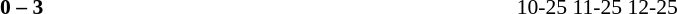<table width=100% cellspacing=1>
<tr>
<th width=20%></th>
<th width=12%></th>
<th width=20%></th>
<th width=33%></th>
<td></td>
</tr>
<tr style=font-size:90%>
<td align=right></td>
<td align=center><strong>0 – 3</strong></td>
<td><strong></strong></td>
<td>10-25 11-25 12-25</td>
</tr>
</table>
